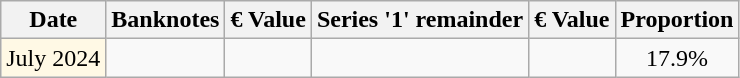<table class="wikitable" style="border-collapse:collapse">
<tr>
<th scope="col">Date</th>
<th scope="col">Banknotes</th>
<th scope="col">€ Value</th>
<th scope="col">Series '1' remainder</th>
<th scope="col">€ Value</th>
<th scope="col">Proportion</th>
</tr>
<tr align="center">
<td style="background-color:#FFF9E5;">July 2024</td>
<td></td>
<td></td>
<td></td>
<td></td>
<td>17.9%</td>
</tr>
</table>
